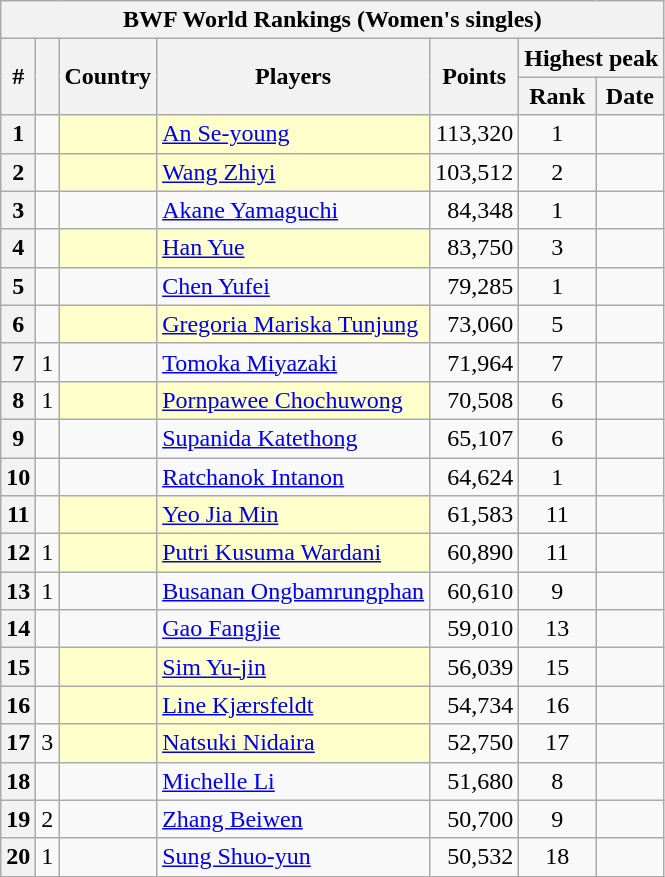<table class="sortable wikitable">
<tr>
<th colspan="7">BWF World Rankings (Women's singles)<br></th>
</tr>
<tr>
<th rowspan="2">#</th>
<th rowspan="2"></th>
<th rowspan="2">Country</th>
<th rowspan="2">Players</th>
<th rowspan="2">Points</th>
<th colspan="2">Highest peak</th>
</tr>
<tr>
<th>Rank</th>
<th>Date</th>
</tr>
<tr>
<th>1</th>
<td align="center"></td>
<td bgcolor="#FFFFCC"></td>
<td bgcolor="#FFFFCC"><a href='#'>An Se-young</a></td>
<td align="right">113,320</td>
<td align="center">1</td>
<td align="right"></td>
</tr>
<tr>
<th>2</th>
<td align="center"></td>
<td bgcolor="#FFFFCC"></td>
<td bgcolor="#FFFFCC"><a href='#'>Wang Zhiyi</a></td>
<td align="right">103,512</td>
<td align="center">2</td>
<td align="right"></td>
</tr>
<tr>
<th>3</th>
<td align="center"></td>
<td></td>
<td><a href='#'>Akane Yamaguchi</a></td>
<td align="right">84,348</td>
<td align="center">1</td>
<td align="right"></td>
</tr>
<tr>
<th>4</th>
<td align="center"></td>
<td bgcolor="#FFFFCC"></td>
<td bgcolor="#FFFFCC"><a href='#'>Han Yue</a></td>
<td align="right">83,750</td>
<td align="center">3</td>
<td align="right"></td>
</tr>
<tr>
<th>5</th>
<td align="center"></td>
<td></td>
<td><a href='#'>Chen Yufei</a></td>
<td align="right">79,285</td>
<td align="center">1</td>
<td align="right"></td>
</tr>
<tr>
<th>6</th>
<td align="center"></td>
<td bgcolor="#FFFFCC"></td>
<td bgcolor="#FFFFCC"><a href='#'>Gregoria Mariska Tunjung</a></td>
<td align="right">73,060</td>
<td align="center">5</td>
<td align="right"></td>
</tr>
<tr>
<th>7</th>
<td align="center"> 1</td>
<td></td>
<td><a href='#'>Tomoka Miyazaki</a></td>
<td align="right">71,964</td>
<td align="center">7</td>
<td align="right"></td>
</tr>
<tr>
<th>8</th>
<td align="center"> 1</td>
<td bgcolor="#FFFFCC"></td>
<td bgcolor="#FFFFCC"><a href='#'>Pornpawee Chochuwong</a></td>
<td align="right">70,508</td>
<td align="center">6</td>
<td align="right"></td>
</tr>
<tr>
<th>9</th>
<td align="center"></td>
<td></td>
<td><a href='#'>Supanida Katethong</a></td>
<td align="right">65,107</td>
<td align="center">6</td>
<td align="right"></td>
</tr>
<tr>
<th>10</th>
<td align="center"></td>
<td></td>
<td><a href='#'>Ratchanok Intanon</a></td>
<td align="right">64,624</td>
<td align="center">1</td>
<td align="right"></td>
</tr>
<tr>
<th>11</th>
<td align="center"></td>
<td bgcolor="#FFFFCC"></td>
<td bgcolor="#FFFFCC"><a href='#'>Yeo Jia Min</a></td>
<td align="right">61,583</td>
<td align="center">11</td>
<td align="right"></td>
</tr>
<tr>
<th>12</th>
<td align="center"> 1</td>
<td bgcolor="#FFFFCC"></td>
<td bgcolor="#FFFFCC"><a href='#'>Putri Kusuma Wardani</a></td>
<td align="right">60,890</td>
<td align="center">11</td>
<td align="right"></td>
</tr>
<tr>
<th>13</th>
<td align="center"> 1</td>
<td></td>
<td><a href='#'>Busanan Ongbamrungphan</a></td>
<td align="right">60,610</td>
<td align="center">9</td>
<td align="right"></td>
</tr>
<tr>
<th>14</th>
<td align="center"></td>
<td></td>
<td><a href='#'>Gao Fangjie</a></td>
<td align="right">59,010</td>
<td align="center">13</td>
<td align="right"></td>
</tr>
<tr>
<th>15</th>
<td align="center"></td>
<td bgcolor="#FFFFCC"></td>
<td bgcolor="#FFFFCC"><a href='#'>Sim Yu-jin</a></td>
<td align="right">56,039</td>
<td align="center">15</td>
<td align="right"></td>
</tr>
<tr>
<th>16</th>
<td align="center"></td>
<td bgcolor="#FFFFCC"></td>
<td bgcolor="#FFFFCC"><a href='#'>Line Kjærsfeldt</a></td>
<td align="right">54,734</td>
<td align="center">16</td>
<td align="right"></td>
</tr>
<tr>
<th>17</th>
<td align="center"> 3</td>
<td bgcolor="#FFFFCC"></td>
<td bgcolor="#FFFFCC"><a href='#'>Natsuki Nidaira</a></td>
<td align="right">52,750</td>
<td align="center">17</td>
<td align="right"></td>
</tr>
<tr>
<th>18</th>
<td align="center"></td>
<td></td>
<td><a href='#'>Michelle Li</a></td>
<td align="right">51,680</td>
<td align="center">8</td>
<td align="right"></td>
</tr>
<tr>
<th>19</th>
<td align="center"> 2</td>
<td></td>
<td><a href='#'>Zhang Beiwen</a></td>
<td align="right">50,700</td>
<td align="center">9</td>
<td align="right"></td>
</tr>
<tr>
<th>20</th>
<td align="center"> 1</td>
<td></td>
<td><a href='#'>Sung Shuo-yun</a></td>
<td align="right">50,532</td>
<td align="center">18</td>
<td align="right"></td>
</tr>
</table>
